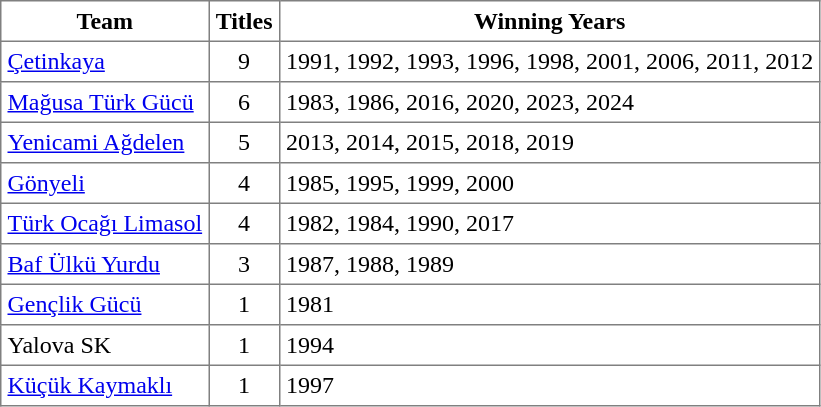<table class="toccolours" border="1" cellpadding="4" cellspacing="0" style="border-collapse: collapse; margin:0;">
<tr>
<th>Team</th>
<th>Titles</th>
<th>Winning Years</th>
</tr>
<tr>
<td><a href='#'>Çetinkaya</a></td>
<td style="text-align: center;">9</td>
<td>1991, 1992, 1993, 1996, 1998, 2001, 2006, 2011, 2012</td>
</tr>
<tr>
<td><a href='#'>Mağusa Türk Gücü</a></td>
<td style="text-align: center;">6</td>
<td>1983, 1986, 2016, 2020, 2023, 2024</td>
</tr>
<tr>
<td><a href='#'>Yenicami Ağdelen</a></td>
<td style="text-align: center;">5</td>
<td>2013, 2014, 2015, 2018, 2019</td>
</tr>
<tr>
<td><a href='#'>Gönyeli</a></td>
<td style="text-align: center;">4</td>
<td>1985, 1995, 1999, 2000</td>
</tr>
<tr>
<td><a href='#'>Türk Ocağı Limasol</a></td>
<td style="text-align: center;">4</td>
<td>1982, 1984, 1990, 2017</td>
</tr>
<tr>
<td><a href='#'>Baf Ülkü Yurdu</a></td>
<td style="text-align: center;">3</td>
<td>1987, 1988, 1989</td>
</tr>
<tr>
<td><a href='#'>Gençlik Gücü</a></td>
<td style="text-align: center;">1</td>
<td>1981</td>
</tr>
<tr>
<td>Yalova SK</td>
<td style="text-align: center;">1</td>
<td>1994</td>
</tr>
<tr>
<td><a href='#'>Küçük Kaymaklı</a></td>
<td style="text-align: center;">1</td>
<td>1997</td>
</tr>
</table>
